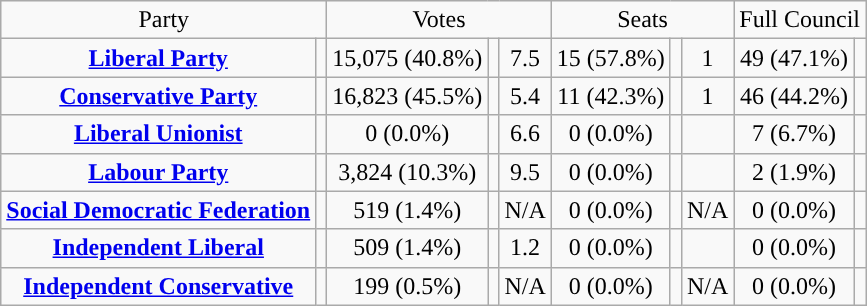<table class=wikitable style="text-align:center;">
<tr>
<td colspan=2>Party</td>
<td colspan=3>Votes</td>
<td colspan=3>Seats</td>
<td colspan=3>Full Council</td>
</tr>
<tr>
<td><strong><a href='#'>Liberal Party</a></strong></td>
<td style="background:"></td>
<td>15,075 (40.8%)</td>
<td></td>
<td> 7.5</td>
<td>15 (57.8%)</td>
<td></td>
<td> 1</td>
<td>49 (47.1%)</td>
<td></td>
</tr>
<tr>
<td><strong><a href='#'>Conservative Party</a></strong></td>
<td style="background:"></td>
<td>16,823 (45.5%)</td>
<td></td>
<td> 5.4</td>
<td>11 (42.3%)</td>
<td></td>
<td> 1</td>
<td>46 (44.2%)</td>
<td></td>
</tr>
<tr>
<td><strong><a href='#'>Liberal Unionist</a></strong></td>
<td style="background:"></td>
<td>0 (0.0%)</td>
<td></td>
<td> 6.6</td>
<td>0 (0.0%)</td>
<td></td>
<td></td>
<td>7 (6.7%)</td>
<td></td>
</tr>
<tr>
<td><strong><a href='#'>Labour Party</a></strong></td>
<td style="background:"></td>
<td>3,824 (10.3%)</td>
<td></td>
<td> 9.5</td>
<td>0 (0.0%)</td>
<td></td>
<td></td>
<td>2 (1.9%)</td>
<td></td>
</tr>
<tr>
<td><strong><a href='#'>Social Democratic Federation</a></strong></td>
<td style="background:"></td>
<td>519 (1.4%)</td>
<td></td>
<td>N/A</td>
<td>0 (0.0%)</td>
<td></td>
<td>N/A</td>
<td>0 (0.0%)</td>
<td></td>
</tr>
<tr>
<td><strong><a href='#'>Independent Liberal</a></strong></td>
<td style="background:"></td>
<td>509 (1.4%)</td>
<td></td>
<td> 1.2</td>
<td>0 (0.0%)</td>
<td></td>
<td></td>
<td>0 (0.0%)</td>
<td></td>
</tr>
<tr>
<td><strong><a href='#'>Independent Conservative</a></strong></td>
<td style="background:"></td>
<td>199 (0.5%)</td>
<td></td>
<td>N/A</td>
<td>0 (0.0%)</td>
<td></td>
<td>N/A</td>
<td>0 (0.0%)</td>
<td></td>
</tr>
</table>
